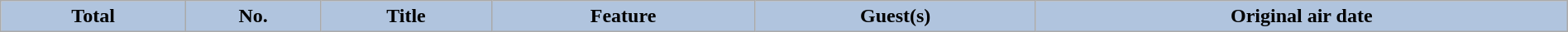<table class="wikitable plainrowheaders" style="width:100%;">
<tr>
<th scope="col" style="background:#B0C4DE;">Total</th>
<th scope="col" style="background:#B0C4DE;">No.</th>
<th scope="col" style="background:#B0C4DE;">Title</th>
<th scope="col" style="background:#B0C4DE;">Feature</th>
<th scope="col" style="background:#B0C4DE;">Guest(s)</th>
<th scope="col" style="background:#B0C4DE;">Original air date<br></th>
</tr>
</table>
